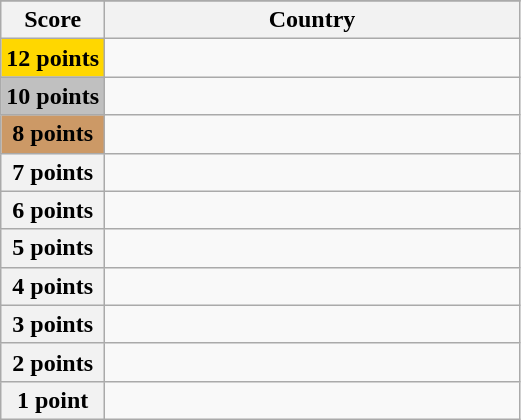<table class="wikitable">
<tr>
</tr>
<tr>
<th scope="col" width="20%">Score</th>
<th scope="col">Country</th>
</tr>
<tr>
<th scope="row" style="background:gold">12 points</th>
<td></td>
</tr>
<tr>
<th scope="row" style="background:silver">10 points</th>
<td></td>
</tr>
<tr>
<th scope="row" style="background:#CC9966">8 points</th>
<td></td>
</tr>
<tr>
<th scope="row">7 points</th>
<td></td>
</tr>
<tr>
<th scope="row">6 points</th>
<td></td>
</tr>
<tr>
<th scope="row">5 points</th>
<td></td>
</tr>
<tr>
<th scope="row">4 points</th>
<td></td>
</tr>
<tr>
<th scope="row">3 points</th>
<td></td>
</tr>
<tr>
<th scope="row">2 points</th>
<td></td>
</tr>
<tr>
<th scope="row">1 point</th>
<td></td>
</tr>
</table>
